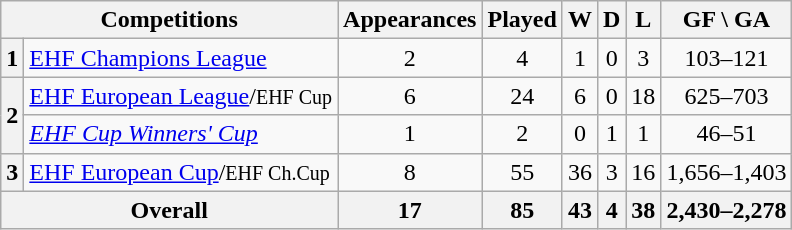<table class="wikitable">
<tr>
<th colspan="2">Competitions</th>
<th>Appearances</th>
<th>Played</th>
<th>W</th>
<th>D</th>
<th>L</th>
<th>GF \ GA</th>
</tr>
<tr>
<th>1</th>
<td><a href='#'>EHF Champions League</a></td>
<td style="text-align:center;">2</td>
<td style="text-align:center;">4</td>
<td style="text-align:center;">1</td>
<td style="text-align:center;">0</td>
<td style="text-align:center;">3</td>
<td style="text-align:center;">103–121</td>
</tr>
<tr>
<th rowspan="2">2</th>
<td><a href='#'>EHF European League</a>/<small>EHF Cup</small></td>
<td style="text-align:center;">6</td>
<td style="text-align:center;">24</td>
<td style="text-align:center;">6</td>
<td style="text-align:center;">0</td>
<td style="text-align:center;">18</td>
<td style="text-align:center;">625–703</td>
</tr>
<tr>
<td><em><a href='#'>EHF Cup Winners' Cup</a></em></td>
<td style="text-align:center;">1</td>
<td style="text-align:center;">2</td>
<td style="text-align:center;">0</td>
<td style="text-align:center;">1</td>
<td style="text-align:center;">1</td>
<td style="text-align:center;">46–51</td>
</tr>
<tr>
<th>3</th>
<td><a href='#'>EHF European Cup</a>/<small>EHF Ch.Cup</small></td>
<td style="text-align:center;">8</td>
<td style="text-align:center;">55</td>
<td style="text-align:center;">36</td>
<td style="text-align:center;">3</td>
<td style="text-align:center;">16</td>
<td style="text-align:center;">1,656–1,403</td>
</tr>
<tr>
<th colspan="2">Overall</th>
<th>17</th>
<th>85</th>
<th>43</th>
<th>4</th>
<th>38</th>
<th>2,430–2,278</th>
</tr>
</table>
